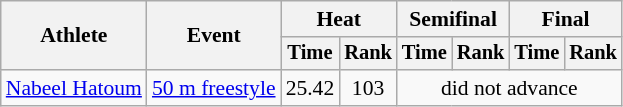<table class="wikitable" style="text-align:center; font-size:90%">
<tr>
<th rowspan="2">Athlete</th>
<th rowspan="2">Event</th>
<th colspan="2">Heat</th>
<th colspan="2">Semifinal</th>
<th colspan="2">Final</th>
</tr>
<tr style="font-size:95%">
<th>Time</th>
<th>Rank</th>
<th>Time</th>
<th>Rank</th>
<th>Time</th>
<th>Rank</th>
</tr>
<tr>
<td align=left><a href='#'>Nabeel Hatoum</a></td>
<td align=left><a href='#'>50 m freestyle</a></td>
<td>25.42</td>
<td>103</td>
<td colspan=4>did not advance</td>
</tr>
</table>
